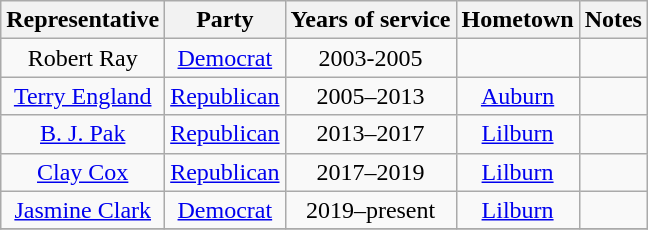<table class=wikitable style="text-align:center">
<tr>
<th>Representative</th>
<th>Party</th>
<th>Years of service</th>
<th>Hometown</th>
<th>Notes</th>
</tr>
<tr>
<td>Robert Ray</td>
<td><a href='#'>Democrat</a></td>
<td>2003-2005</td>
<td></td>
<td></td>
</tr>
<tr>
<td><a href='#'>Terry England</a></td>
<td><a href='#'>Republican</a></td>
<td>2005–2013</td>
<td><a href='#'>Auburn</a></td>
<td></td>
</tr>
<tr>
<td><a href='#'>B. J. Pak</a></td>
<td><a href='#'>Republican</a></td>
<td>2013–2017</td>
<td><a href='#'>Lilburn</a></td>
<td></td>
</tr>
<tr>
<td><a href='#'>Clay Cox</a></td>
<td><a href='#'>Republican</a></td>
<td>2017–2019</td>
<td><a href='#'>Lilburn</a></td>
<td></td>
</tr>
<tr>
<td><a href='#'>Jasmine Clark</a></td>
<td><a href='#'>Democrat</a></td>
<td>2019–present</td>
<td><a href='#'>Lilburn</a></td>
<td></td>
</tr>
<tr>
</tr>
</table>
